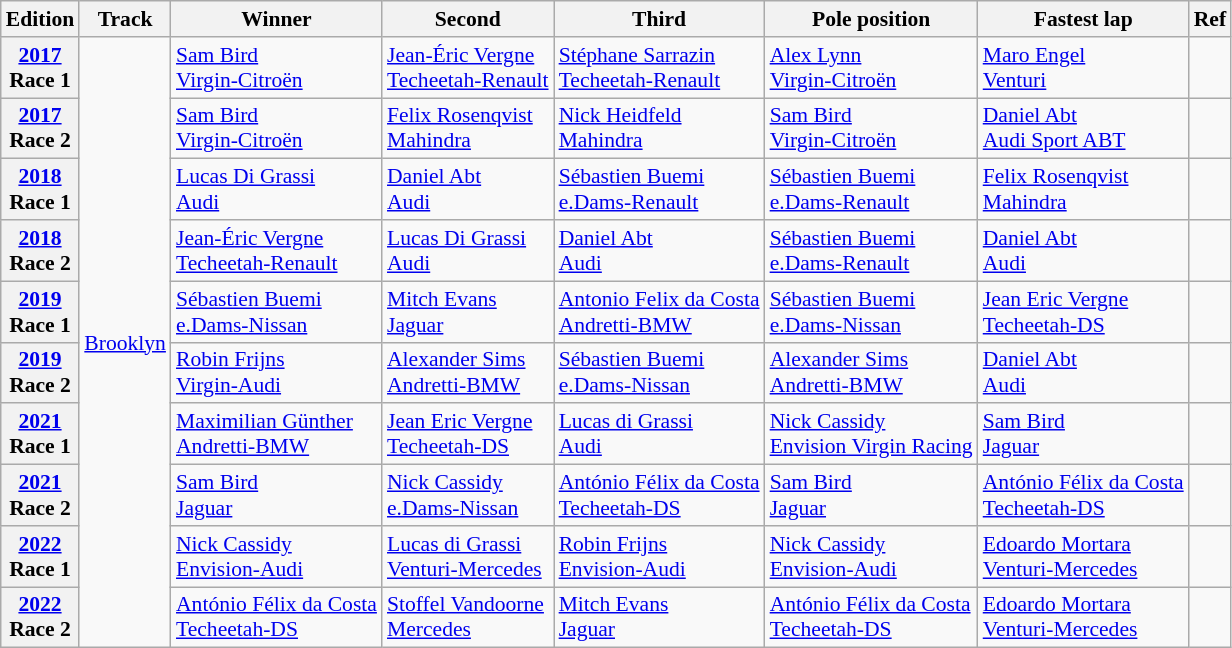<table Class = "wikitable" style = "font-size: 90%;">
<tr>
<th>Edition</th>
<th>Track</th>
<th>Winner</th>
<th>Second</th>
<th>Third</th>
<th>Pole position</th>
<th>Fastest lap</th>
<th>Ref</th>
</tr>
<tr>
<th><a href='#'>2017</a><br>Race 1</th>
<td rowspan="10"><a href='#'>Brooklyn</a></td>
<td> <a href='#'>Sam Bird</a><br><a href='#'>Virgin-Citroën</a></td>
<td> <a href='#'>Jean-Éric Vergne</a><br><a href='#'>Techeetah-Renault</a></td>
<td> <a href='#'>Stéphane Sarrazin</a><br><a href='#'>Techeetah-Renault</a></td>
<td> <a href='#'>Alex Lynn</a><br><a href='#'>Virgin-Citroën</a></td>
<td> <a href='#'>Maro Engel</a><br><a href='#'>Venturi</a></td>
<td align="center"></td>
</tr>
<tr>
<th><a href='#'>2017</a><br>Race 2</th>
<td> <a href='#'>Sam Bird</a><br><a href='#'>Virgin-Citroën</a></td>
<td> <a href='#'>Felix Rosenqvist</a><br><a href='#'>Mahindra</a></td>
<td> <a href='#'>Nick Heidfeld</a><br><a href='#'>Mahindra</a></td>
<td> <a href='#'>Sam Bird</a><br><a href='#'>Virgin-Citroën</a></td>
<td> <a href='#'>Daniel Abt</a><br><a href='#'>Audi Sport ABT</a></td>
<td align="center"></td>
</tr>
<tr>
<th><a href='#'>2018</a><br>Race 1</th>
<td> <a href='#'>Lucas Di Grassi</a><br><a href='#'>Audi</a></td>
<td> <a href='#'>Daniel Abt</a><br><a href='#'>Audi</a></td>
<td> <a href='#'>Sébastien Buemi</a><br><a href='#'>e.Dams-Renault</a></td>
<td> <a href='#'>Sébastien Buemi</a><br><a href='#'>e.Dams-Renault</a></td>
<td> <a href='#'>Felix Rosenqvist</a><br><a href='#'>Mahindra</a></td>
<td align="center"></td>
</tr>
<tr>
<th><a href='#'>2018</a><br>Race 2</th>
<td> <a href='#'>Jean-Éric Vergne</a><br><a href='#'>Techeetah-Renault</a></td>
<td> <a href='#'>Lucas Di Grassi</a><br><a href='#'>Audi</a></td>
<td> <a href='#'>Daniel Abt</a><br><a href='#'>Audi</a></td>
<td> <a href='#'>Sébastien Buemi</a><br><a href='#'>e.Dams-Renault</a></td>
<td> <a href='#'>Daniel Abt</a><br><a href='#'>Audi</a></td>
<td align="center"></td>
</tr>
<tr>
<th><a href='#'>2019</a><br>Race 1</th>
<td> <a href='#'>Sébastien Buemi</a><br><a href='#'>e.Dams-Nissan</a></td>
<td> <a href='#'>Mitch Evans</a><br><a href='#'>Jaguar</a></td>
<td> <a href='#'>Antonio Felix da Costa</a><br><a href='#'>Andretti-BMW</a></td>
<td> <a href='#'>Sébastien Buemi</a><br><a href='#'>e.Dams-Nissan</a></td>
<td> <a href='#'>Jean Eric Vergne</a><br><a href='#'>Techeetah-DS</a></td>
<td align="center"></td>
</tr>
<tr>
<th><a href='#'>2019</a><br>Race 2</th>
<td> <a href='#'>Robin Frijns</a><br><a href='#'>Virgin-Audi</a></td>
<td> <a href='#'>Alexander Sims</a><br><a href='#'>Andretti-BMW</a></td>
<td> <a href='#'>Sébastien Buemi</a><br><a href='#'>e.Dams-Nissan</a></td>
<td> <a href='#'>Alexander Sims</a><br><a href='#'>Andretti-BMW</a></td>
<td> <a href='#'>Daniel Abt</a><br><a href='#'>Audi</a></td>
<td align="center"></td>
</tr>
<tr>
<th><a href='#'>2021</a><br>Race 1</th>
<td> <a href='#'>Maximilian Günther</a><br><a href='#'>Andretti-BMW</a></td>
<td> <a href='#'>Jean Eric Vergne</a><br><a href='#'>Techeetah-DS</a></td>
<td> <a href='#'>Lucas di Grassi</a><br><a href='#'>Audi</a></td>
<td> <a href='#'>Nick Cassidy</a><br><a href='#'>Envision Virgin Racing</a></td>
<td> <a href='#'>Sam Bird</a><br><a href='#'>Jaguar</a></td>
<td align="center"></td>
</tr>
<tr>
<th><a href='#'>2021</a><br>Race 2</th>
<td> <a href='#'>Sam Bird</a><br><a href='#'>Jaguar</a></td>
<td> <a href='#'>Nick Cassidy</a><br><a href='#'>e.Dams-Nissan</a></td>
<td> <a href='#'>António Félix da Costa</a><br><a href='#'>Techeetah-DS</a></td>
<td> <a href='#'>Sam Bird</a><br><a href='#'>Jaguar</a></td>
<td> <a href='#'>António Félix da Costa</a><br><a href='#'>Techeetah-DS</a></td>
<td align="center"></td>
</tr>
<tr>
<th><a href='#'>2022</a><br>Race 1</th>
<td> <a href='#'>Nick Cassidy</a><br><a href='#'>Envision-Audi</a></td>
<td> <a href='#'>Lucas di Grassi</a><br><a href='#'>Venturi-Mercedes</a></td>
<td> <a href='#'>Robin Frijns</a><br><a href='#'>Envision-Audi</a></td>
<td> <a href='#'>Nick Cassidy</a><br><a href='#'>Envision-Audi</a></td>
<td> <a href='#'>Edoardo Mortara</a><br><a href='#'>Venturi-Mercedes</a></td>
<td align="center"></td>
</tr>
<tr>
<th><a href='#'>2022</a><br>Race 2</th>
<td> <a href='#'>António Félix da Costa</a><br><a href='#'>Techeetah-DS</a></td>
<td> <a href='#'>Stoffel Vandoorne</a><br><a href='#'>Mercedes</a></td>
<td> <a href='#'>Mitch Evans</a><br><a href='#'>Jaguar</a></td>
<td> <a href='#'>António Félix da Costa</a><br><a href='#'>Techeetah-DS</a></td>
<td> <a href='#'>Edoardo Mortara</a><br><a href='#'>Venturi-Mercedes</a></td>
<td align="center"></td>
</tr>
</table>
